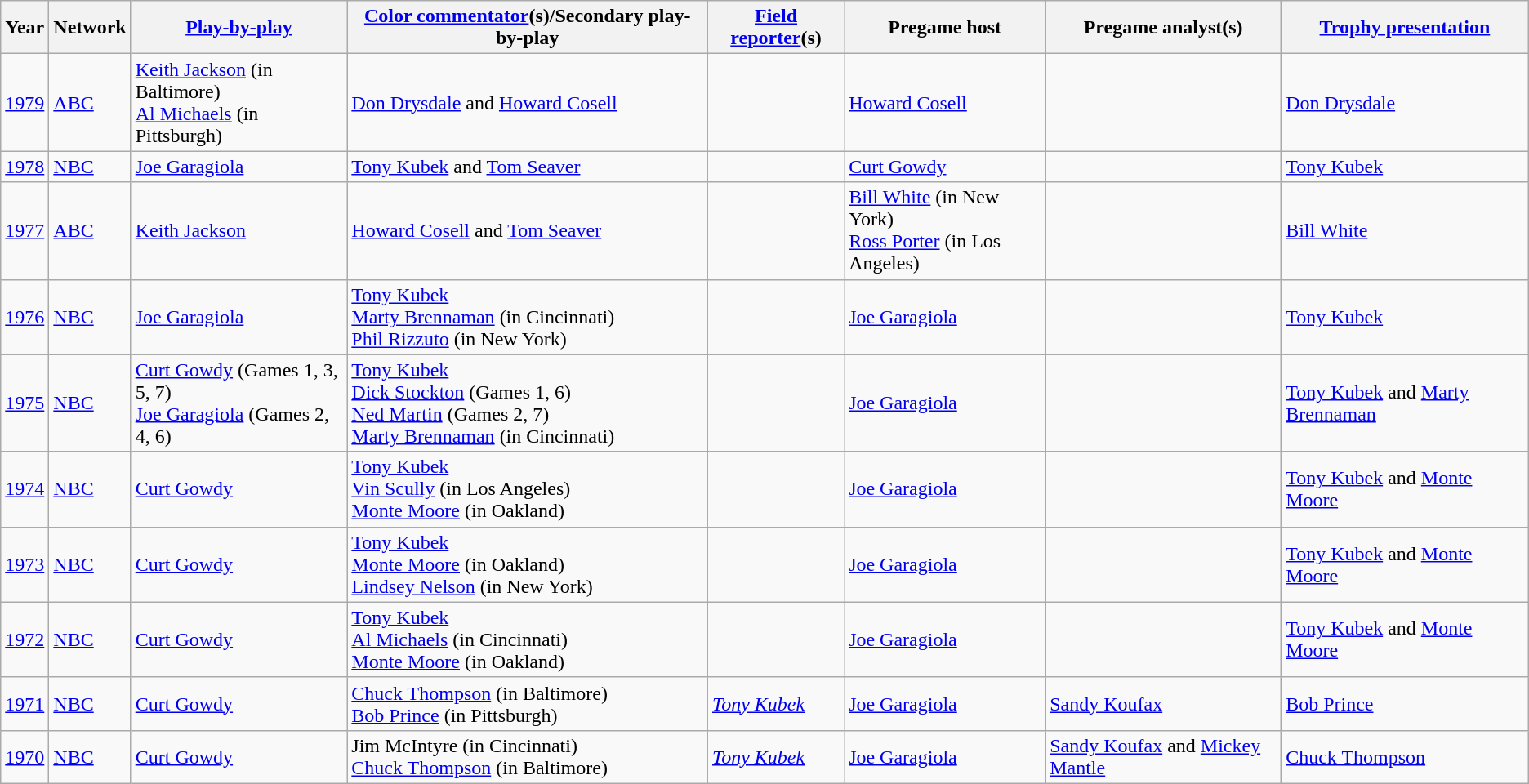<table class="wikitable">
<tr>
<th>Year</th>
<th>Network</th>
<th><a href='#'>Play-by-play</a></th>
<th><a href='#'>Color commentator</a>(s)/Secondary play-by-play</th>
<th><a href='#'>Field reporter</a>(s)</th>
<th>Pregame host</th>
<th>Pregame analyst(s)</th>
<th><a href='#'>Trophy presentation</a></th>
</tr>
<tr>
<td><a href='#'>1979</a></td>
<td><a href='#'>ABC</a></td>
<td><a href='#'>Keith Jackson</a> (in Baltimore)<br><a href='#'>Al Michaels</a> (in Pittsburgh)</td>
<td><a href='#'>Don Drysdale</a> and <a href='#'>Howard Cosell</a></td>
<td></td>
<td><a href='#'>Howard Cosell</a></td>
<td></td>
<td><a href='#'>Don Drysdale</a></td>
</tr>
<tr>
<td><a href='#'>1978</a></td>
<td><a href='#'>NBC</a></td>
<td><a href='#'>Joe Garagiola</a></td>
<td><a href='#'>Tony Kubek</a> and <a href='#'>Tom Seaver</a></td>
<td></td>
<td><a href='#'>Curt Gowdy</a></td>
<td></td>
<td><a href='#'>Tony Kubek</a></td>
</tr>
<tr>
<td><a href='#'>1977</a></td>
<td><a href='#'>ABC</a></td>
<td><a href='#'>Keith Jackson</a></td>
<td><a href='#'>Howard Cosell</a> and <a href='#'>Tom Seaver</a></td>
<td></td>
<td><a href='#'>Bill White</a> (in New York)<br><a href='#'>Ross Porter</a> (in Los Angeles)</td>
<td></td>
<td><a href='#'>Bill White</a></td>
</tr>
<tr>
<td><a href='#'>1976</a></td>
<td><a href='#'>NBC</a></td>
<td><a href='#'>Joe Garagiola</a></td>
<td><a href='#'>Tony Kubek</a><br><a href='#'>Marty Brennaman</a> (in Cincinnati)<br><a href='#'>Phil Rizzuto</a> (in New York)</td>
<td></td>
<td><a href='#'>Joe Garagiola</a></td>
<td></td>
<td><a href='#'>Tony Kubek</a></td>
</tr>
<tr>
<td><a href='#'>1975</a></td>
<td><a href='#'>NBC</a></td>
<td><a href='#'>Curt Gowdy</a> (Games 1, 3, 5, 7)<br><a href='#'>Joe Garagiola</a> (Games 2, 4, 6)</td>
<td><a href='#'>Tony Kubek</a><br><a href='#'>Dick Stockton</a> (Games 1, 6)<br><a href='#'>Ned Martin</a> (Games 2, 7)<br><a href='#'>Marty Brennaman</a> (in Cincinnati)</td>
<td></td>
<td><a href='#'>Joe Garagiola</a></td>
<td></td>
<td><a href='#'>Tony Kubek</a> and <a href='#'>Marty Brennaman</a></td>
</tr>
<tr>
<td><a href='#'>1974</a></td>
<td><a href='#'>NBC</a></td>
<td><a href='#'>Curt Gowdy</a></td>
<td><a href='#'>Tony Kubek</a><br><a href='#'>Vin Scully</a> (in Los Angeles)<br><a href='#'>Monte Moore</a> (in Oakland)</td>
<td></td>
<td><a href='#'>Joe Garagiola</a></td>
<td></td>
<td><a href='#'>Tony Kubek</a> and <a href='#'>Monte Moore</a></td>
</tr>
<tr>
<td><a href='#'>1973</a></td>
<td><a href='#'>NBC</a></td>
<td><a href='#'>Curt Gowdy</a></td>
<td><a href='#'>Tony Kubek</a><br><a href='#'>Monte Moore</a> (in Oakland)<br><a href='#'>Lindsey Nelson</a> (in New York)</td>
<td></td>
<td><a href='#'>Joe Garagiola</a></td>
<td></td>
<td><a href='#'>Tony Kubek</a> and <a href='#'>Monte Moore</a></td>
</tr>
<tr>
<td><a href='#'>1972</a></td>
<td><a href='#'>NBC</a></td>
<td><a href='#'>Curt Gowdy</a></td>
<td><a href='#'>Tony Kubek</a><br><a href='#'>Al Michaels</a> (in Cincinnati)<br><a href='#'>Monte Moore</a> (in Oakland)</td>
<td></td>
<td><a href='#'>Joe Garagiola</a></td>
<td></td>
<td><a href='#'>Tony Kubek</a> and <a href='#'>Monte Moore</a></td>
</tr>
<tr>
<td><a href='#'>1971</a></td>
<td><a href='#'>NBC</a></td>
<td><a href='#'>Curt Gowdy</a></td>
<td><a href='#'>Chuck Thompson</a> (in Baltimore)<br><a href='#'>Bob Prince</a> (in Pittsburgh)</td>
<td><em><a href='#'>Tony Kubek</a></em></td>
<td><a href='#'>Joe Garagiola</a></td>
<td><a href='#'>Sandy Koufax</a></td>
<td><a href='#'>Bob Prince</a></td>
</tr>
<tr>
<td><a href='#'>1970</a></td>
<td><a href='#'>NBC</a></td>
<td><a href='#'>Curt Gowdy</a></td>
<td>Jim McIntyre (in Cincinnati)<br><a href='#'>Chuck Thompson</a> (in Baltimore)</td>
<td><em><a href='#'>Tony Kubek</a></em></td>
<td><a href='#'>Joe Garagiola</a></td>
<td><a href='#'>Sandy Koufax</a> and <a href='#'>Mickey Mantle</a></td>
<td><a href='#'>Chuck Thompson</a></td>
</tr>
</table>
